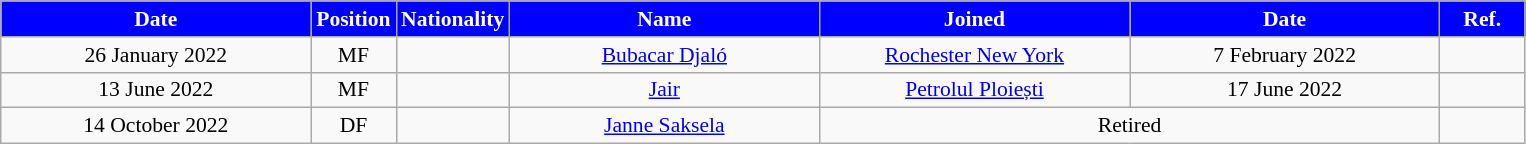<table class="wikitable"  style="text-align:center; font-size:90%; ">
<tr>
<th style="background:#00f; color:white; width:200px;">Date</th>
<th style="background:#00f; color:white; width:50px;">Position</th>
<th style="background:#00f; color:white; width:50px;">Nationality</th>
<th style="background:#00f; color:white; width:200px;">Name</th>
<th style="background:#00f; color:white; width:200px;">Joined</th>
<th style="background:#00f; color:white; width:200px;">Date</th>
<th style="background:#00f; color:white; width:50px;">Ref.</th>
</tr>
<tr>
<td>26 January 2022</td>
<td>MF</td>
<td></td>
<td><a href='#'>Bubacar Djaló</a></td>
<td><a href='#'>Rochester New York</a></td>
<td>7 February 2022</td>
<td></td>
</tr>
<tr>
<td>13 June 2022</td>
<td>MF</td>
<td></td>
<td><a href='#'>Jair</a></td>
<td><a href='#'>Petrolul Ploiești</a></td>
<td>17 June 2022</td>
<td></td>
</tr>
<tr>
<td>14 October 2022</td>
<td>DF</td>
<td></td>
<td><a href='#'>Janne Saksela</a></td>
<td colspan="2">Retired</td>
<td></td>
</tr>
</table>
